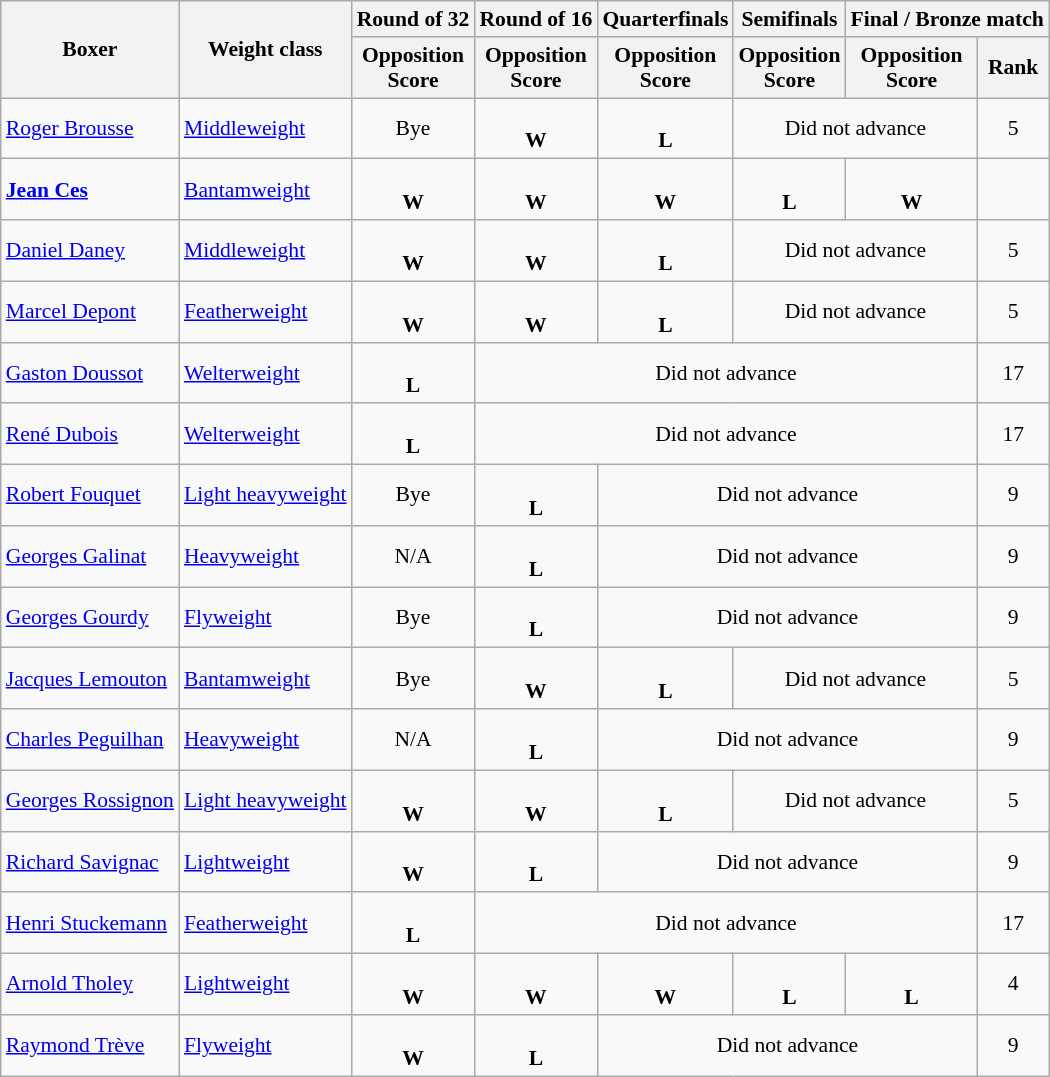<table class=wikitable style="font-size:90%">
<tr>
<th rowspan="2">Boxer</th>
<th rowspan="2">Weight class</th>
<th>Round of 32</th>
<th>Round of 16</th>
<th>Quarterfinals</th>
<th>Semifinals</th>
<th colspan="2">Final / Bronze match</th>
</tr>
<tr>
<th>Opposition<br>Score</th>
<th>Opposition<br>Score</th>
<th>Opposition<br>Score</th>
<th>Opposition<br>Score</th>
<th>Opposition<br>Score</th>
<th>Rank</th>
</tr>
<tr>
<td><a href='#'>Roger Brousse</a></td>
<td><a href='#'>Middleweight</a></td>
<td align=center>Bye</td>
<td align=center> <br> <strong>W</strong></td>
<td align=center> <br> <strong>L</strong></td>
<td align=center colspan=2>Did not advance</td>
<td align=center>5</td>
</tr>
<tr>
<td><strong><a href='#'>Jean Ces</a></strong></td>
<td><a href='#'>Bantamweight</a></td>
<td align=center> <br> <strong>W</strong></td>
<td align=center> <br> <strong>W</strong></td>
<td align=center> <br> <strong>W</strong></td>
<td align=center> <br> <strong>L</strong></td>
<td align=center> <br> <strong>W</strong></td>
<td align=center></td>
</tr>
<tr>
<td><a href='#'>Daniel Daney</a></td>
<td><a href='#'>Middleweight</a></td>
<td align=center> <br> <strong>W</strong></td>
<td align=center> <br> <strong>W</strong></td>
<td align=center> <br> <strong>L</strong></td>
<td align=center colspan=2>Did not advance</td>
<td align=center>5</td>
</tr>
<tr>
<td><a href='#'>Marcel Depont</a></td>
<td><a href='#'>Featherweight</a></td>
<td align=center> <br> <strong>W</strong></td>
<td align=center> <br> <strong>W</strong></td>
<td align=center> <br> <strong>L</strong></td>
<td align=center colspan=2>Did not advance</td>
<td align=center>5</td>
</tr>
<tr>
<td><a href='#'>Gaston Doussot</a></td>
<td><a href='#'>Welterweight</a></td>
<td align=center> <br> <strong>L</strong></td>
<td align=center colspan=4>Did not advance</td>
<td align=center>17</td>
</tr>
<tr>
<td><a href='#'>René Dubois</a></td>
<td><a href='#'>Welterweight</a></td>
<td align=center> <br> <strong>L</strong></td>
<td align=center colspan=4>Did not advance</td>
<td align=center>17</td>
</tr>
<tr>
<td><a href='#'>Robert Fouquet</a></td>
<td><a href='#'>Light heavyweight</a></td>
<td align=center>Bye</td>
<td align=center> <br> <strong>L</strong></td>
<td align=center colspan=3>Did not advance</td>
<td align=center>9</td>
</tr>
<tr>
<td><a href='#'>Georges Galinat</a></td>
<td><a href='#'>Heavyweight</a></td>
<td align=center>N/A</td>
<td align=center> <br> <strong>L</strong></td>
<td align=center colspan=3>Did not advance</td>
<td align=center>9</td>
</tr>
<tr>
<td><a href='#'>Georges Gourdy</a></td>
<td><a href='#'>Flyweight</a></td>
<td align=center>Bye</td>
<td align=center> <br> <strong>L</strong></td>
<td align=center colspan=3>Did not advance</td>
<td align=center>9</td>
</tr>
<tr>
<td><a href='#'>Jacques Lemouton</a></td>
<td><a href='#'>Bantamweight</a></td>
<td align=center>Bye</td>
<td align=center> <br> <strong>W</strong></td>
<td align=center> <br> <strong>L</strong></td>
<td align=center colspan=2>Did not advance</td>
<td align=center>5</td>
</tr>
<tr>
<td><a href='#'>Charles Peguilhan</a></td>
<td><a href='#'>Heavyweight</a></td>
<td align=center>N/A</td>
<td align=center> <br> <strong>L</strong></td>
<td align=center colspan=3>Did not advance</td>
<td align=center>9</td>
</tr>
<tr>
<td><a href='#'>Georges Rossignon</a></td>
<td><a href='#'>Light heavyweight</a></td>
<td align=center> <br> <strong>W</strong></td>
<td align=center> <br> <strong>W</strong></td>
<td align=center> <br> <strong>L</strong></td>
<td align=center colspan=2>Did not advance</td>
<td align=center>5</td>
</tr>
<tr>
<td><a href='#'>Richard Savignac</a></td>
<td><a href='#'>Lightweight</a></td>
<td align=center> <br> <strong>W</strong></td>
<td align=center> <br> <strong>L</strong></td>
<td align=center colspan=3>Did not advance</td>
<td align=center>9</td>
</tr>
<tr>
<td><a href='#'>Henri Stuckemann</a></td>
<td><a href='#'>Featherweight</a></td>
<td align=center> <br> <strong>L</strong></td>
<td align=center colspan=4>Did not advance</td>
<td align=center>17</td>
</tr>
<tr>
<td><a href='#'>Arnold Tholey</a></td>
<td><a href='#'>Lightweight</a></td>
<td align=center> <br> <strong>W</strong></td>
<td align=center> <br> <strong>W</strong></td>
<td align=center> <br> <strong>W</strong></td>
<td align=center> <br> <strong>L</strong></td>
<td align=center> <br> <strong>L</strong></td>
<td align=center>4</td>
</tr>
<tr>
<td><a href='#'>Raymond Trève</a></td>
<td><a href='#'>Flyweight</a></td>
<td align=center> <br> <strong>W</strong></td>
<td align=center> <br> <strong>L</strong></td>
<td align=center colspan=3>Did not advance</td>
<td align=center>9</td>
</tr>
</table>
